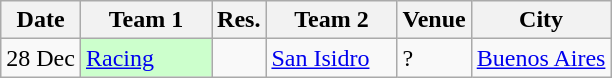<table class=wikitable>
<tr>
<th>Date</th>
<th width=80px>Team 1</th>
<th>Res.</th>
<th width=80px>Team 2</th>
<th>Venue</th>
<th>City</th>
</tr>
<tr>
<td>28 Dec</td>
<td bgcolor= #ccffcc><a href='#'>Racing</a></td>
<td></td>
<td><a href='#'>San Isidro</a></td>
<td>? </td>
<td><a href='#'>Buenos Aires</a></td>
</tr>
</table>
